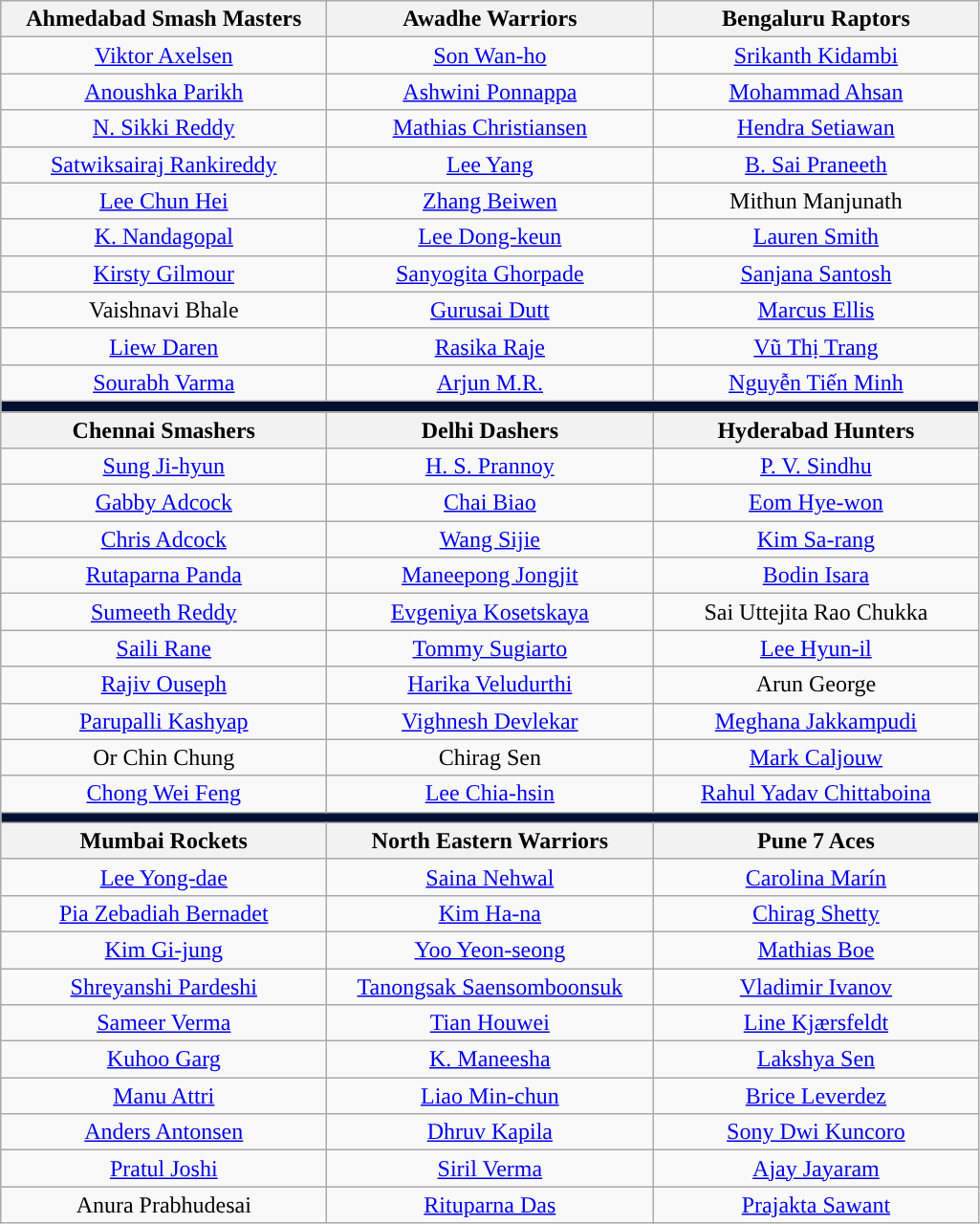<table class="wikitable" style="text-align:center;">
<tr>
<th style="width: 220px;">Ahmedabad Smash Masters</th>
<th style="width: 220px;">Awadhe Warriors</th>
<th style="width: 220px;">Bengaluru Raptors</th>
</tr>
<tr>
<td> <a href='#'>Viktor Axelsen</a></td>
<td> <a href='#'>Son Wan-ho</a></td>
<td> <a href='#'>Srikanth Kidambi</a></td>
</tr>
<tr>
<td> <a href='#'>Anoushka Parikh</a></td>
<td> <a href='#'>Ashwini Ponnappa</a></td>
<td> <a href='#'>Mohammad Ahsan</a></td>
</tr>
<tr>
<td> <a href='#'>N. Sikki Reddy</a></td>
<td> <a href='#'>Mathias Christiansen</a></td>
<td> <a href='#'>Hendra Setiawan</a></td>
</tr>
<tr>
<td> <a href='#'>Satwiksairaj Rankireddy</a></td>
<td> <a href='#'>Lee Yang</a></td>
<td> <a href='#'>B. Sai Praneeth</a></td>
</tr>
<tr>
<td> <a href='#'>Lee Chun Hei</a></td>
<td> <a href='#'>Zhang Beiwen</a></td>
<td> Mithun Manjunath</td>
</tr>
<tr>
<td> <a href='#'>K. Nandagopal</a></td>
<td> <a href='#'>Lee Dong-keun</a></td>
<td> <a href='#'>Lauren Smith</a></td>
</tr>
<tr>
<td> <a href='#'>Kirsty Gilmour</a></td>
<td> <a href='#'>Sanyogita Ghorpade</a></td>
<td> <a href='#'>Sanjana Santosh</a></td>
</tr>
<tr>
<td> Vaishnavi Bhale</td>
<td> <a href='#'>Gurusai Dutt</a></td>
<td> <a href='#'>Marcus Ellis</a></td>
</tr>
<tr>
<td> <a href='#'>Liew Daren</a></td>
<td> <a href='#'>Rasika Raje</a></td>
<td> <a href='#'>Vũ Thị Trang</a></td>
</tr>
<tr>
<td> <a href='#'>Sourabh Varma</a></td>
<td> <a href='#'>Arjun M.R.</a></td>
<td> <a href='#'>Nguyễn Tiến Minh</a></td>
</tr>
<tr>
<td colspan="3" style="background:#013;"></td>
</tr>
<tr>
<th>Chennai Smashers</th>
<th>Delhi Dashers</th>
<th>Hyderabad Hunters</th>
</tr>
<tr>
<td> <a href='#'>Sung Ji-hyun</a></td>
<td> <a href='#'>H. S. Prannoy</a></td>
<td> <a href='#'>P. V. Sindhu</a></td>
</tr>
<tr>
<td> <a href='#'>Gabby Adcock</a></td>
<td> <a href='#'>Chai Biao</a></td>
<td> <a href='#'>Eom Hye-won</a></td>
</tr>
<tr>
<td> <a href='#'>Chris Adcock</a></td>
<td> <a href='#'>Wang Sijie</a></td>
<td> <a href='#'>Kim Sa-rang</a></td>
</tr>
<tr>
<td> <a href='#'>Rutaparna Panda</a></td>
<td> <a href='#'>Maneepong Jongjit</a></td>
<td> <a href='#'>Bodin Isara</a></td>
</tr>
<tr>
<td> <a href='#'>Sumeeth Reddy</a></td>
<td> <a href='#'>Evgeniya Kosetskaya</a></td>
<td> Sai Uttejita Rao Chukka</td>
</tr>
<tr>
<td> <a href='#'>Saili Rane</a></td>
<td> <a href='#'>Tommy Sugiarto</a></td>
<td> <a href='#'>Lee Hyun-il</a></td>
</tr>
<tr>
<td> <a href='#'>Rajiv Ouseph</a></td>
<td> <a href='#'>Harika Veludurthi</a></td>
<td> Arun George</td>
</tr>
<tr>
<td> <a href='#'>Parupalli Kashyap</a></td>
<td> <a href='#'>Vighnesh Devlekar</a></td>
<td> <a href='#'>Meghana Jakkampudi</a></td>
</tr>
<tr>
<td> Or Chin Chung</td>
<td> Chirag Sen</td>
<td> <a href='#'>Mark Caljouw</a></td>
</tr>
<tr>
<td> <a href='#'>Chong Wei Feng</a></td>
<td> <a href='#'>Lee Chia-hsin</a></td>
<td> <a href='#'>Rahul Yadav Chittaboina</a></td>
</tr>
<tr>
<td colspan="3" style="background:#013;"></td>
</tr>
<tr>
<th style="width: 220px;">Mumbai Rockets</th>
<th style="width: 220px;">North Eastern Warriors</th>
<th style="width: 220px;">Pune 7 Aces</th>
</tr>
<tr>
<td> <a href='#'>Lee Yong-dae</a></td>
<td> <a href='#'>Saina Nehwal</a></td>
<td> <a href='#'>Carolina Marín</a></td>
</tr>
<tr>
<td> <a href='#'>Pia Zebadiah Bernadet</a></td>
<td> <a href='#'>Kim Ha-na</a></td>
<td> <a href='#'>Chirag Shetty</a></td>
</tr>
<tr>
<td> <a href='#'>Kim Gi-jung</a></td>
<td> <a href='#'>Yoo Yeon-seong</a></td>
<td> <a href='#'>Mathias Boe</a></td>
</tr>
<tr>
<td> <a href='#'>Shreyanshi Pardeshi</a></td>
<td> <a href='#'>Tanongsak Saensomboonsuk</a></td>
<td> <a href='#'>Vladimir Ivanov</a></td>
</tr>
<tr>
<td> <a href='#'>Sameer Verma</a></td>
<td> <a href='#'>Tian Houwei</a></td>
<td> <a href='#'>Line Kjærsfeldt</a></td>
</tr>
<tr>
<td> <a href='#'>Kuhoo Garg</a></td>
<td> <a href='#'>K. Maneesha</a></td>
<td> <a href='#'>Lakshya Sen</a></td>
</tr>
<tr>
<td> <a href='#'>Manu Attri</a></td>
<td> <a href='#'>Liao Min-chun</a></td>
<td> <a href='#'>Brice Leverdez</a></td>
</tr>
<tr>
<td> <a href='#'>Anders Antonsen</a></td>
<td> <a href='#'>Dhruv Kapila</a></td>
<td> <a href='#'>Sony Dwi Kuncoro</a></td>
</tr>
<tr>
<td> <a href='#'>Pratul Joshi</a></td>
<td> <a href='#'>Siril Verma</a></td>
<td> <a href='#'>Ajay Jayaram</a></td>
</tr>
<tr>
<td> Anura Prabhudesai</td>
<td> <a href='#'>Rituparna Das</a></td>
<td> <a href='#'>Prajakta Sawant</a></td>
</tr>
</table>
